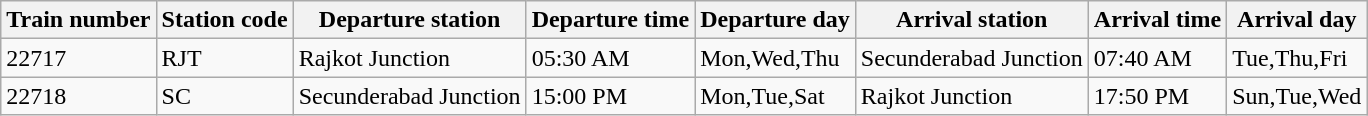<table class="wikitable">
<tr>
<th>Train number</th>
<th>Station code</th>
<th>Departure station</th>
<th>Departure time</th>
<th>Departure day</th>
<th>Arrival station</th>
<th>Arrival time</th>
<th>Arrival day</th>
</tr>
<tr>
<td>22717</td>
<td>RJT</td>
<td>Rajkot Junction</td>
<td>05:30 AM</td>
<td>Mon,Wed,Thu</td>
<td>Secunderabad Junction</td>
<td>07:40 AM</td>
<td>Tue,Thu,Fri</td>
</tr>
<tr>
<td>22718</td>
<td>SC</td>
<td>Secunderabad Junction</td>
<td>15:00 PM</td>
<td>Mon,Tue,Sat</td>
<td>Rajkot Junction</td>
<td>17:50 PM</td>
<td>Sun,Tue,Wed</td>
</tr>
</table>
